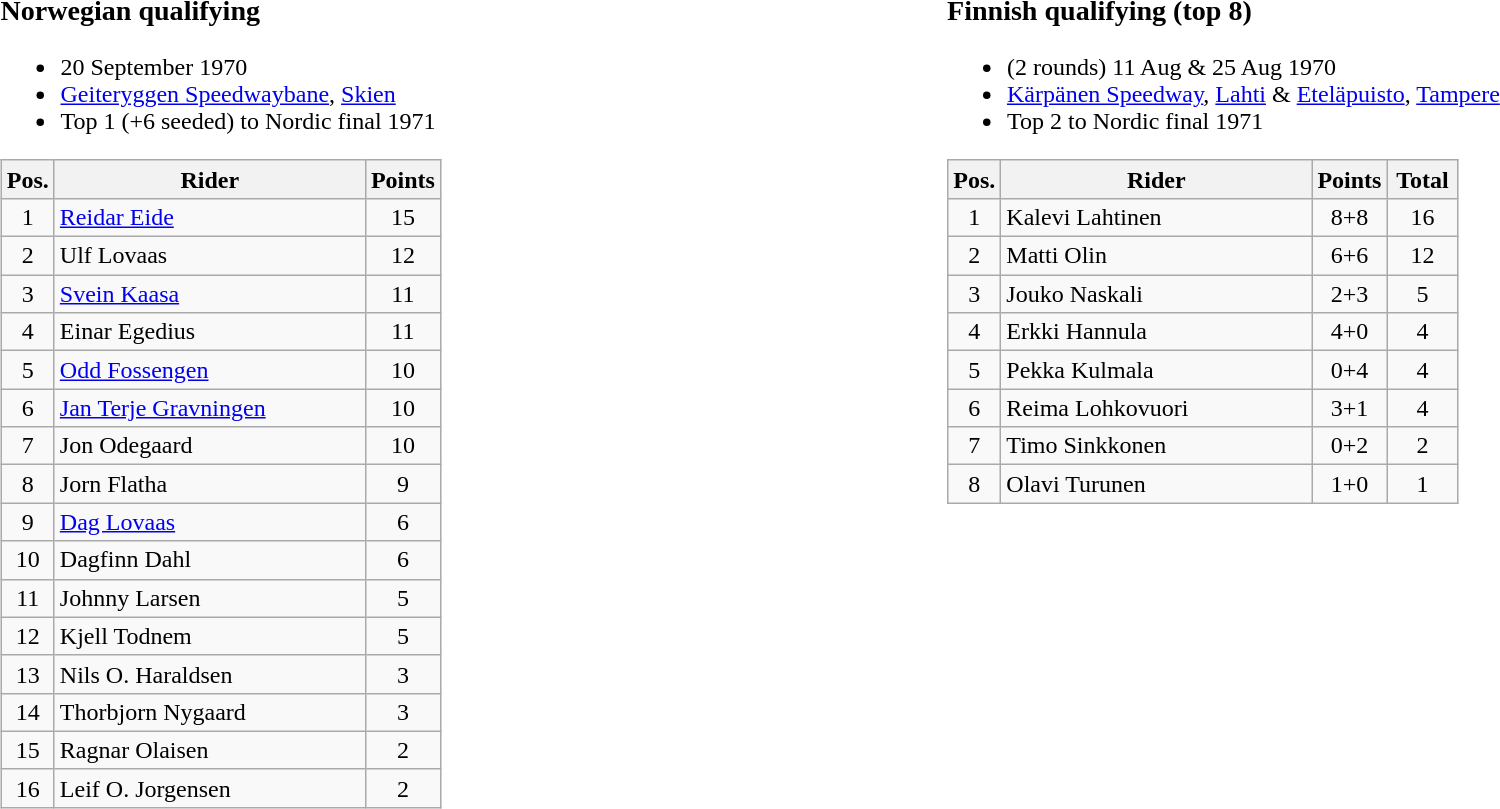<table width=100%>
<tr>
<td width=50% valign=top><br><h3>Norwegian qualifying</h3><ul><li>20 September 1970</li><li> <a href='#'>Geiteryggen Speedwaybane</a>, <a href='#'>Skien</a></li><li>Top 1 (+6 seeded) to Nordic final 1971</li></ul><table class=wikitable>
<tr>
<th width=25px>Pos.</th>
<th width=200px>Rider</th>
<th width=40px>Points</th>
</tr>
<tr align=center >
<td>1</td>
<td align=left><a href='#'>Reidar Eide</a></td>
<td>15</td>
</tr>
<tr align=center>
<td>2</td>
<td align=left>Ulf Lovaas</td>
<td>12</td>
</tr>
<tr align=center>
<td>3</td>
<td align=left><a href='#'>Svein Kaasa</a></td>
<td>11</td>
</tr>
<tr align=center>
<td>4</td>
<td align=left>Einar Egedius</td>
<td>11</td>
</tr>
<tr align=center>
<td>5</td>
<td align=left><a href='#'>Odd Fossengen</a></td>
<td>10</td>
</tr>
<tr align=center>
<td>6</td>
<td align=left><a href='#'>Jan Terje Gravningen</a></td>
<td>10</td>
</tr>
<tr align=center>
<td>7</td>
<td align=left>Jon Odegaard</td>
<td>10</td>
</tr>
<tr align=center>
<td>8</td>
<td align=left>Jorn Flatha</td>
<td>9</td>
</tr>
<tr align=center>
<td>9</td>
<td align=left><a href='#'>Dag Lovaas</a></td>
<td>6</td>
</tr>
<tr align=center>
<td>10</td>
<td align=left>Dagfinn Dahl</td>
<td>6</td>
</tr>
<tr align=center>
<td>11</td>
<td align=left>Johnny Larsen</td>
<td>5</td>
</tr>
<tr align=center>
<td>12</td>
<td align=left>Kjell Todnem</td>
<td>5</td>
</tr>
<tr align=center>
<td>13</td>
<td align=left>Nils O. Haraldsen</td>
<td>3</td>
</tr>
<tr align=center>
<td>14</td>
<td align=left>Thorbjorn Nygaard</td>
<td>3</td>
</tr>
<tr align=center>
<td>15</td>
<td align=left>Ragnar Olaisen</td>
<td>2</td>
</tr>
<tr align=center>
<td>16</td>
<td align=left>Leif O. Jorgensen</td>
<td>2</td>
</tr>
</table>
</td>
<td width=50% valign=top><br><h3>Finnish qualifying (top 8)</h3><ul><li>(2 rounds) 11 Aug & 25 Aug 1970</li><li> <a href='#'>Kärpänen Speedway</a>, <a href='#'>Lahti</a> & <a href='#'>Eteläpuisto</a>, <a href='#'>Tampere</a></li><li>Top 2 to Nordic final 1971</li></ul><table class="wikitable" style="text-align:center;">
<tr>
<th width=25px>Pos.</th>
<th width=200px>Rider</th>
<th width=40px>Points</th>
<th width=40px>Total</th>
</tr>
<tr>
<td>1</td>
<td align=left>Kalevi Lahtinen</td>
<td>8+8</td>
<td>16</td>
</tr>
<tr>
<td>2</td>
<td align=left>Matti Olin</td>
<td>6+6</td>
<td>12</td>
</tr>
<tr>
<td>3</td>
<td align=left>Jouko Naskali</td>
<td>2+3</td>
<td>5</td>
</tr>
<tr>
<td>4</td>
<td align=left>Erkki Hannula</td>
<td>4+0</td>
<td>4</td>
</tr>
<tr>
<td>5</td>
<td align=left>Pekka Kulmala</td>
<td>0+4</td>
<td>4</td>
</tr>
<tr>
<td>6</td>
<td align=left>Reima Lohkovuori</td>
<td>3+1</td>
<td>4</td>
</tr>
<tr>
<td>7</td>
<td align=left>Timo Sinkkonen</td>
<td>0+2</td>
<td>2</td>
</tr>
<tr>
<td>8</td>
<td align=left>Olavi Turunen</td>
<td>1+0</td>
<td>1</td>
</tr>
</table>
</td>
</tr>
</table>
